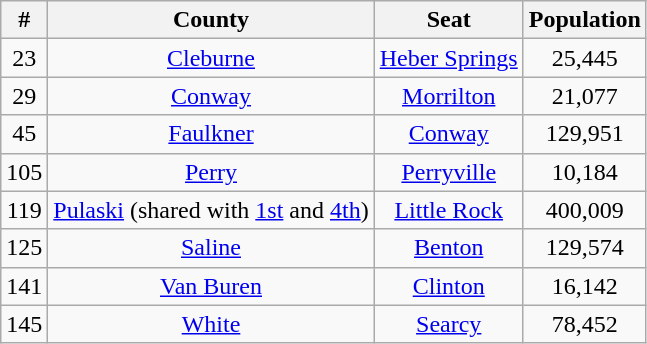<table class="wikitable sortable" style="text-align:center;">
<tr>
<th>#</th>
<th>County</th>
<th>Seat</th>
<th>Population</th>
</tr>
<tr>
<td>23</td>
<td><a href='#'>Cleburne</a></td>
<td><a href='#'>Heber Springs</a></td>
<td>25,445</td>
</tr>
<tr>
<td>29</td>
<td><a href='#'>Conway</a></td>
<td><a href='#'>Morrilton</a></td>
<td>21,077</td>
</tr>
<tr>
<td>45</td>
<td><a href='#'>Faulkner</a></td>
<td><a href='#'>Conway</a></td>
<td>129,951</td>
</tr>
<tr>
<td>105</td>
<td><a href='#'>Perry</a></td>
<td><a href='#'>Perryville</a></td>
<td>10,184</td>
</tr>
<tr>
<td>119</td>
<td><a href='#'>Pulaski</a> (shared with <a href='#'>1st</a> and <a href='#'>4th</a>)</td>
<td><a href='#'>Little Rock</a></td>
<td>400,009</td>
</tr>
<tr>
<td>125</td>
<td><a href='#'>Saline</a></td>
<td><a href='#'>Benton</a></td>
<td>129,574</td>
</tr>
<tr>
<td>141</td>
<td><a href='#'>Van Buren</a></td>
<td><a href='#'>Clinton</a></td>
<td>16,142</td>
</tr>
<tr>
<td>145</td>
<td><a href='#'>White</a></td>
<td><a href='#'>Searcy</a></td>
<td>78,452</td>
</tr>
</table>
